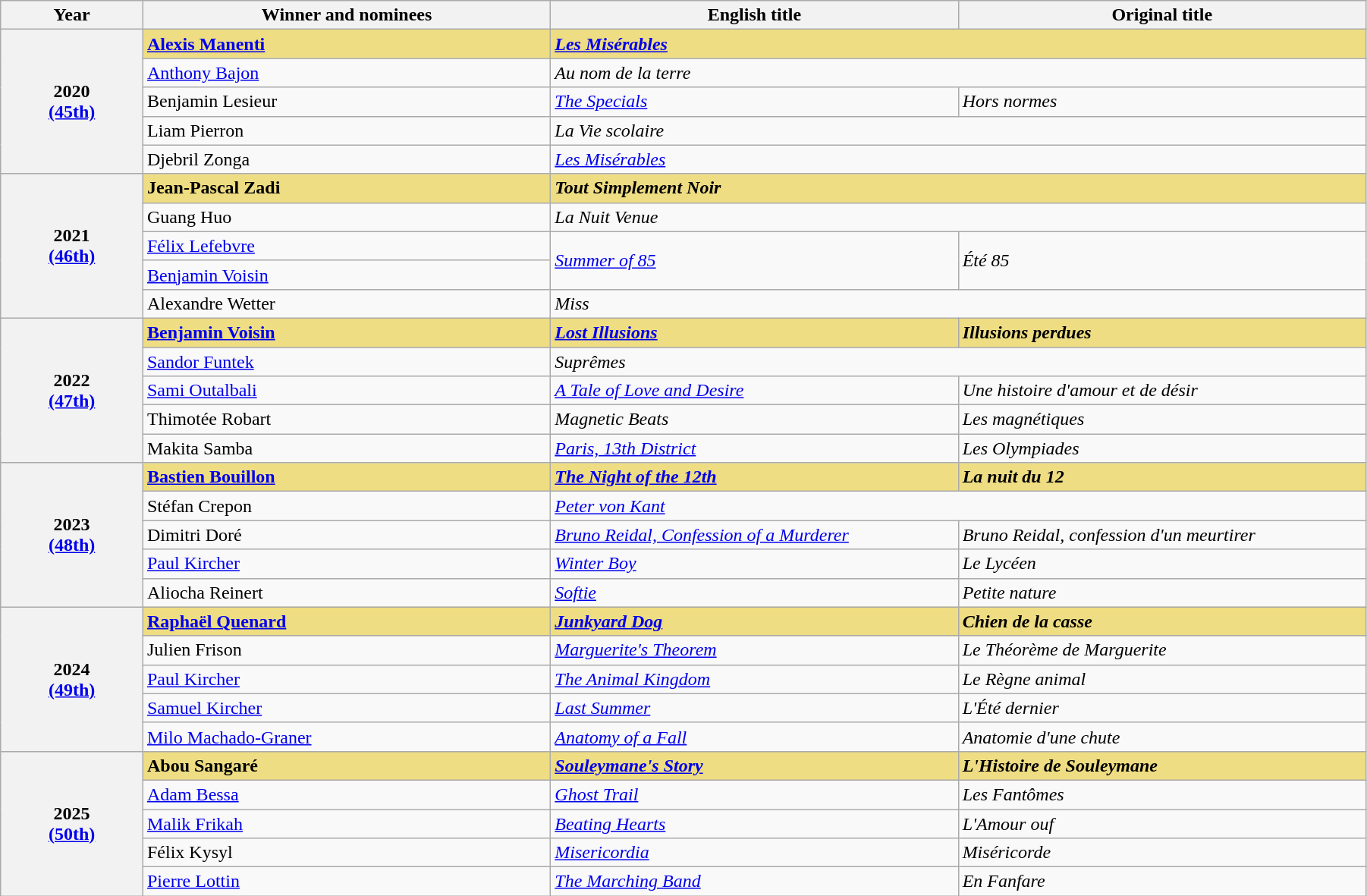<table class="wikitable" width="95%" cellpadding="5">
<tr>
<th width="100">Year</th>
<th width="300">Winner and nominees</th>
<th width="300">English title</th>
<th width="300">Original title</th>
</tr>
<tr>
<th rowspan="5" style="text-align:center;">2020<br><a href='#'>(45th)</a></th>
<td style="background:#eedd82;"><strong><a href='#'>Alexis Manenti</a></strong></td>
<td colspan="2" style="background:#eedd82;"><em><a href='#'><strong>Les Misérables</strong></a></em></td>
</tr>
<tr>
<td><a href='#'>Anthony Bajon</a></td>
<td colspan="2"><em>Au nom de la terre</em></td>
</tr>
<tr>
<td>Benjamin Lesieur</td>
<td><em><a href='#'>The Specials</a></em></td>
<td><em>Hors normes</em></td>
</tr>
<tr>
<td>Liam Pierron</td>
<td colspan="2"><em>La Vie scolaire</em></td>
</tr>
<tr>
<td>Djebril Zonga</td>
<td colspan="2"><em><a href='#'>Les Misérables</a></em></td>
</tr>
<tr>
<th rowspan="5" style="text-align:center;">2021<br><a href='#'>(46th)</a><br></th>
<td style="background:#eedd82;"><strong>Jean-Pascal Zadi</strong></td>
<td colspan="2" style="background:#eedd82;"><strong><em>Tout Simplement Noir</em></strong></td>
</tr>
<tr>
<td>Guang Huo</td>
<td colspan="2"><em>La Nuit Venue</em></td>
</tr>
<tr>
<td><a href='#'>Félix Lefebvre</a></td>
<td rowspan="2"><em><a href='#'>Summer of 85</a></em></td>
<td rowspan="2"><em>Été 85</em></td>
</tr>
<tr>
<td><a href='#'>Benjamin Voisin</a></td>
</tr>
<tr>
<td>Alexandre Wetter</td>
<td colspan="2"><em>Miss</em></td>
</tr>
<tr>
<th rowspan="5" style="text-align:center;">2022<br><a href='#'>(47th)</a></th>
<td style="background:#eedd82;"><strong><a href='#'>Benjamin Voisin</a></strong></td>
<td style="background:#eedd82;"><em><a href='#'><strong>Lost Illusions</strong></a></em></td>
<td style="background:#eedd82;"><strong><em>Illusions perdues</em></strong></td>
</tr>
<tr>
<td><a href='#'>Sandor Funtek</a></td>
<td colspan="2"><em>Suprêmes</em></td>
</tr>
<tr>
<td><a href='#'>Sami Outalbali</a></td>
<td><em><a href='#'>A Tale of Love and Desire</a></em></td>
<td><em>Une histoire d'amour et de désir</em></td>
</tr>
<tr>
<td>Thimotée Robart</td>
<td><em>Magnetic Beats</em></td>
<td><em>Les magnétiques</em></td>
</tr>
<tr>
<td>Makita Samba</td>
<td><em><a href='#'>Paris, 13th District</a></em></td>
<td><em>Les Olympiades</em></td>
</tr>
<tr>
<th rowspan="5" style="text-align:center;">2023<br><a href='#'>(48th)</a></th>
<td style="background:#eedd82;"><strong><a href='#'>Bastien Bouillon</a></strong></td>
<td style="background:#eedd82;"><strong><em><a href='#'>The Night of the 12th</a></em></strong></td>
<td style="background:#eedd82;"><strong><em>La nuit du 12</em></strong></td>
</tr>
<tr>
<td>Stéfan Crepon</td>
<td colspan="2"><em><a href='#'>Peter von Kant</a></em></td>
</tr>
<tr>
<td>Dimitri Doré</td>
<td><em><a href='#'>Bruno Reidal, Confession of a Murderer</a></em></td>
<td><em>Bruno Reidal, confession d'un meurtirer</em></td>
</tr>
<tr>
<td><a href='#'>Paul Kircher</a></td>
<td><em><a href='#'>Winter Boy</a></em></td>
<td><em>Le Lycéen</em></td>
</tr>
<tr>
<td>Aliocha Reinert</td>
<td><em><a href='#'>Softie</a></em></td>
<td><em>Petite nature</em></td>
</tr>
<tr>
<th rowspan="5" style="text-align:center;">2024<br><a href='#'>(49th)</a></th>
<td style="background:#eedd82;"><strong><a href='#'>Raphaël Quenard</a></strong></td>
<td style="background:#eedd82;"><em><a href='#'><strong>Junkyard Dog</strong></a></em></td>
<td style="background:#eedd82;"><strong><em>Chien de la casse</em></strong></td>
</tr>
<tr>
<td>Julien Frison</td>
<td><em><a href='#'>Marguerite's Theorem</a></em></td>
<td><em>Le Théorème de Marguerite</em></td>
</tr>
<tr>
<td><a href='#'>Paul Kircher</a></td>
<td><em><a href='#'>The Animal Kingdom</a></em></td>
<td><em>Le Règne animal</em></td>
</tr>
<tr>
<td><a href='#'>Samuel Kircher</a></td>
<td><em><a href='#'>Last Summer</a></em></td>
<td><em>L'Été dernier</em></td>
</tr>
<tr>
<td><a href='#'>Milo Machado-Graner</a></td>
<td><em><a href='#'>Anatomy of a Fall</a></em></td>
<td><em>Anatomie d'une chute</em></td>
</tr>
<tr>
<th rowspan="5">2025<br><a href='#'>(50th)</a></th>
<td style="background:#eedd82;"><strong>Abou Sangaré</strong></td>
<td style="background:#eedd82;"><strong><em><a href='#'>Souleymane's Story</a></em></strong></td>
<td style="background:#eedd82;"><strong><em>L'Histoire de Souleymane</em></strong></td>
</tr>
<tr>
<td><a href='#'>Adam Bessa</a></td>
<td><em><a href='#'>Ghost Trail</a></em></td>
<td><em>Les Fantômes</em></td>
</tr>
<tr>
<td><a href='#'>Malik Frikah</a></td>
<td><em><a href='#'>Beating Hearts</a></em></td>
<td><em>L'Amour ouf</em></td>
</tr>
<tr>
<td>Félix Kysyl</td>
<td><em><a href='#'>Misericordia</a></em></td>
<td><em>Miséricorde</em></td>
</tr>
<tr>
<td><a href='#'>Pierre Lottin</a></td>
<td><em><a href='#'>The Marching Band</a></em></td>
<td><em>En Fanfare</em></td>
</tr>
</table>
